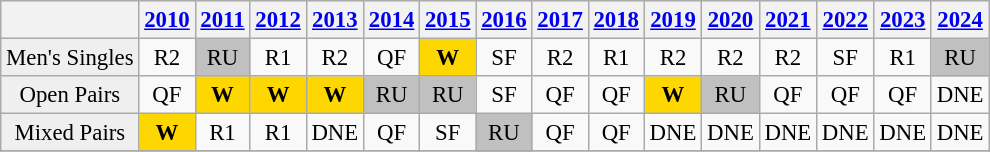<table class="wikitable"  style="font-size:95%; text-align:center;">
<tr style="background:#efefef;">
<th></th>
<th><a href='#'>2010</a></th>
<th><a href='#'>2011</a></th>
<th><a href='#'>2012</a></th>
<th><a href='#'>2013</a></th>
<th><a href='#'>2014</a></th>
<th><a href='#'>2015</a></th>
<th><a href='#'>2016</a></th>
<th><a href='#'>2017</a></th>
<th><a href='#'>2018</a></th>
<th><a href='#'>2019</a></th>
<th><a href='#'>2020</a></th>
<th><a href='#'>2021</a></th>
<th><a href='#'>2022</a></th>
<th><a href='#'>2023</a></th>
<th><a href='#'>2024</a></th>
</tr>
<tr>
<td style="background:#EFEFEF;">Men's Singles</td>
<td>R2</td>
<td style="background:silver">RU</td>
<td>R1</td>
<td>R2</td>
<td>QF</td>
<td style="background:gold"><strong>W</strong></td>
<td>SF</td>
<td>R2</td>
<td>R1</td>
<td>R2</td>
<td>R2</td>
<td>R2</td>
<td>SF</td>
<td>R1</td>
<td style="background:silver">RU</td>
</tr>
<tr>
<td style="background:#EFEFEF;">Open Pairs</td>
<td>QF</td>
<td style="background:gold"><strong>W</strong></td>
<td style="background:gold"><strong>W</strong></td>
<td style="background:gold"><strong>W</strong></td>
<td style="background:silver">RU</td>
<td style="background:silver">RU</td>
<td>SF</td>
<td>QF</td>
<td>QF</td>
<td style="background:gold"><strong>W</strong></td>
<td style="background:silver">RU</td>
<td>QF</td>
<td>QF</td>
<td>QF</td>
<td>DNE</td>
</tr>
<tr>
<td style="background:#EFEFEF;">Mixed Pairs</td>
<td style="background:gold"><strong>W</strong></td>
<td>R1</td>
<td>R1</td>
<td>DNE</td>
<td>QF</td>
<td>SF</td>
<td style="background:silver">RU</td>
<td>QF</td>
<td>QF</td>
<td>DNE</td>
<td>DNE</td>
<td>DNE</td>
<td>DNE</td>
<td>DNE</td>
<td>DNE</td>
</tr>
<tr>
</tr>
</table>
